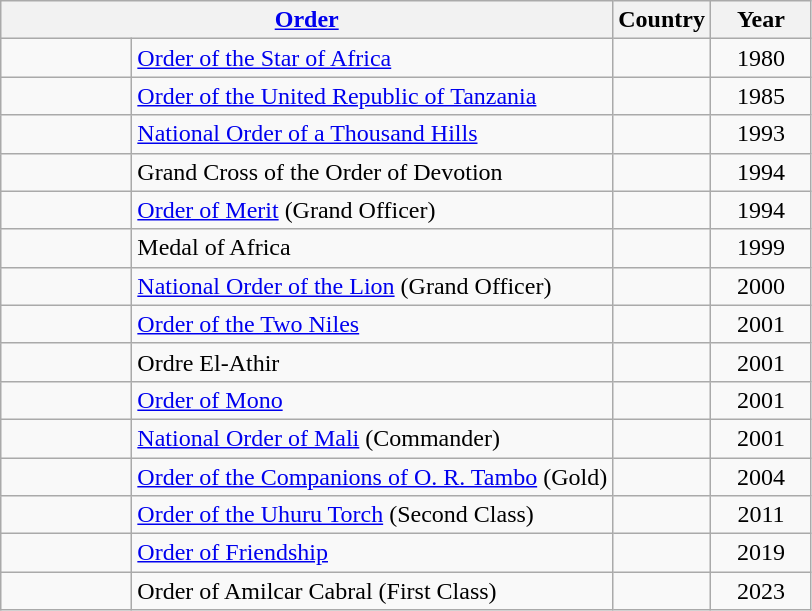<table class="wikitable" style="text-align:left;">
<tr ->
<th colspan=2><a href='#'>Order</a></th>
<th>Country</th>
<th width="60px">Year</th>
</tr>
<tr>
<td width="80px"></td>
<td><a href='#'>Order of the Star of Africa</a></td>
<td></td>
<td align="center">1980</td>
</tr>
<tr>
<td width="80px"></td>
<td><a href='#'>Order of the United Republic of Tanzania</a></td>
<td></td>
<td align="center">1985</td>
</tr>
<tr>
<td width="80px"></td>
<td><a href='#'>National Order of a Thousand Hills</a></td>
<td></td>
<td align="center">1993</td>
</tr>
<tr>
<td width="80px"></td>
<td>Grand Cross of the Order of Devotion</td>
<td></td>
<td align="center">1994</td>
</tr>
<tr>
<td width="80px"></td>
<td><a href='#'>Order of Merit</a> (Grand Officer)</td>
<td></td>
<td align="center">1994</td>
</tr>
<tr>
<td width="80px"></td>
<td>Medal of Africa</td>
<td></td>
<td align="center">1999</td>
</tr>
<tr>
<td width="80px"></td>
<td><a href='#'>National Order of the Lion</a> (Grand Officer)</td>
<td></td>
<td align="center">2000</td>
</tr>
<tr>
<td width="80px"></td>
<td><a href='#'>Order of the Two Niles</a></td>
<td></td>
<td align="center">2001</td>
</tr>
<tr>
<td width="80px"></td>
<td>Ordre El-Athir</td>
<td></td>
<td align="center">2001</td>
</tr>
<tr>
<td width="80px"></td>
<td><a href='#'>Order of Mono</a></td>
<td></td>
<td align="center">2001</td>
</tr>
<tr>
<td width="80px"></td>
<td><a href='#'>National Order of Mali</a> (Commander)</td>
<td></td>
<td align="center">2001</td>
</tr>
<tr>
<td width="80px"></td>
<td><a href='#'>Order of the Companions of O. R. Tambo</a> (Gold)</td>
<td></td>
<td align="center">2004</td>
</tr>
<tr>
<td width="80px"></td>
<td><a href='#'>Order of the Uhuru Torch</a> (Second Class)</td>
<td></td>
<td align="center">2011</td>
</tr>
<tr>
<td></td>
<td><a href='#'>Order of Friendship</a></td>
<td></td>
<td align="center">2019</td>
</tr>
<tr>
<td></td>
<td>Order of Amilcar Cabral (First Class)</td>
<td></td>
<td align="center">2023</td>
</tr>
</table>
